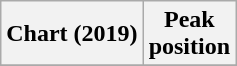<table class="wikitable plainrowheaders" style="text-align:center;">
<tr>
<th>Chart (2019)</th>
<th>Peak<br>position</th>
</tr>
<tr>
</tr>
</table>
